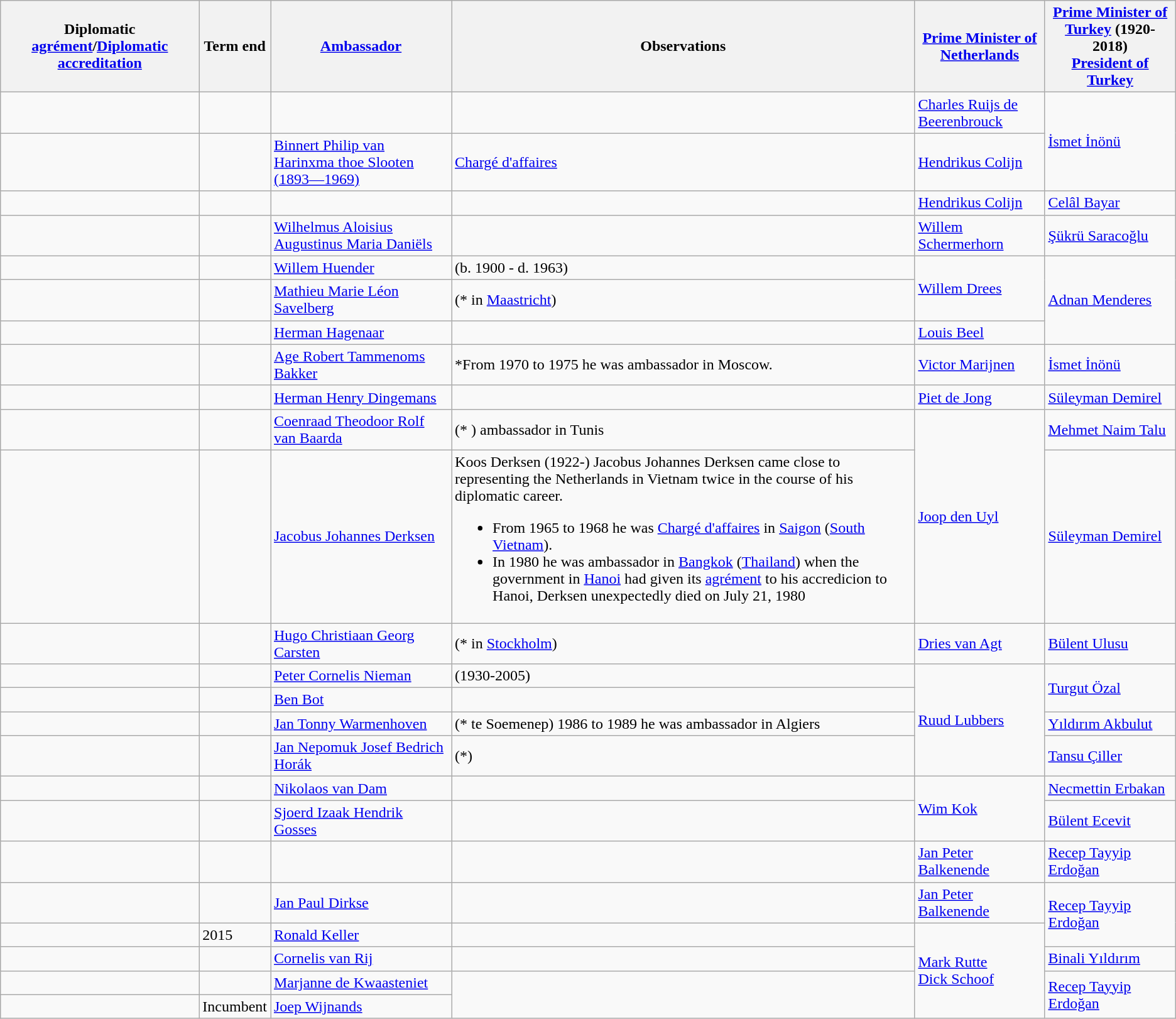<table class="wikitable sortable">
<tr>
<th>Diplomatic <a href='#'>agrément</a>/<a href='#'>Diplomatic accreditation</a></th>
<th>Term end</th>
<th><a href='#'>Ambassador</a></th>
<th>Observations</th>
<th><a href='#'>Prime Minister of Netherlands</a></th>
<th><a href='#'>Prime Minister of Turkey</a> (1920-2018) <br> <a href='#'>President of Turkey</a></th>
</tr>
<tr>
<td></td>
<td></td>
<td></td>
<td></td>
<td><a href='#'>Charles Ruijs de Beerenbrouck</a></td>
<td rowspan="2"><a href='#'>İsmet İnönü</a></td>
</tr>
<tr>
<td></td>
<td></td>
<td><a href='#'>Binnert Philip van Harinxma thoe Slooten (1893—1969)</a></td>
<td><a href='#'>Chargé d'affaires</a></td>
<td><a href='#'>Hendrikus Colijn</a></td>
</tr>
<tr>
<td></td>
<td></td>
<td></td>
<td></td>
<td><a href='#'>Hendrikus Colijn</a></td>
<td><a href='#'>Celâl Bayar</a></td>
</tr>
<tr>
<td></td>
<td></td>
<td><a href='#'>Wilhelmus Aloisius Augustinus Maria Daniëls</a></td>
<td></td>
<td><a href='#'>Willem Schermerhorn</a></td>
<td><a href='#'>Şükrü Saracoğlu</a></td>
</tr>
<tr>
<td></td>
<td></td>
<td><a href='#'>Willem Huender</a></td>
<td>(b. 1900 - d. 1963)</td>
<td rowspan="2"><a href='#'>Willem Drees</a></td>
<td rowspan="3"><a href='#'>Adnan Menderes</a></td>
</tr>
<tr>
<td></td>
<td></td>
<td><a href='#'>Mathieu Marie Léon Savelberg</a></td>
<td>(*  in <a href='#'>Maastricht</a>)</td>
</tr>
<tr>
<td></td>
<td></td>
<td><a href='#'>Herman Hagenaar</a></td>
<td></td>
<td><a href='#'>Louis Beel</a></td>
</tr>
<tr>
<td></td>
<td></td>
<td><a href='#'>Age Robert Tammenoms Bakker</a></td>
<td>*From 1970 to 1975 he was ambassador in Moscow.</td>
<td><a href='#'>Victor Marijnen</a></td>
<td><a href='#'>İsmet İnönü</a></td>
</tr>
<tr>
<td></td>
<td></td>
<td><a href='#'>Herman Henry Dingemans</a></td>
<td></td>
<td><a href='#'>Piet de Jong</a></td>
<td><a href='#'>Süleyman Demirel</a></td>
</tr>
<tr>
<td></td>
<td></td>
<td><a href='#'>Coenraad Theodoor Rolf van Baarda</a></td>
<td>(*  ) ambassador in Tunis</td>
<td rowspan="2"><a href='#'>Joop den Uyl</a></td>
<td><a href='#'>Mehmet Naim Talu</a></td>
</tr>
<tr>
<td></td>
<td></td>
<td><a href='#'>Jacobus Johannes Derksen</a></td>
<td>Koos Derksen (1922-) Jacobus Johannes Derksen came close to representing the Netherlands in Vietnam twice in the course of his diplomatic career.<br><ul><li>From 1965 to 1968 he was <a href='#'>Chargé d'affaires</a> in <a href='#'>Saigon</a> (<a href='#'>South Vietnam</a>).</li><li>In 1980 he was ambassador in <a href='#'>Bangkok</a> (<a href='#'>Thailand</a>) when the government in <a href='#'>Hanoi</a> had given its <a href='#'>agrément</a> to his accredicion to Hanoi, Derksen unexpectedly died on July 21, 1980</li></ul></td>
<td><a href='#'>Süleyman Demirel</a></td>
</tr>
<tr>
<td></td>
<td></td>
<td><a href='#'>Hugo Christiaan Georg Carsten</a></td>
<td>(*  in <a href='#'>Stockholm</a>)</td>
<td><a href='#'>Dries van Agt</a></td>
<td><a href='#'>Bülent Ulusu</a></td>
</tr>
<tr>
<td></td>
<td></td>
<td><a href='#'>Peter Cornelis Nieman</a></td>
<td>(1930-2005)</td>
<td rowspan="4"><a href='#'>Ruud Lubbers</a></td>
<td rowspan="2"><a href='#'>Turgut Özal</a></td>
</tr>
<tr>
<td></td>
<td></td>
<td><a href='#'>Ben Bot</a></td>
<td></td>
</tr>
<tr>
<td></td>
<td></td>
<td><a href='#'>Jan Tonny Warmenhoven</a></td>
<td>(* te Soemenep) 1986 to 1989 he was ambassador in Algiers</td>
<td><a href='#'>Yıldırım Akbulut</a></td>
</tr>
<tr>
<td></td>
<td></td>
<td><a href='#'>Jan Nepomuk Josef Bedrich Horák</a></td>
<td>(*)</td>
<td><a href='#'>Tansu Çiller</a></td>
</tr>
<tr>
<td></td>
<td></td>
<td><a href='#'>Nikolaos van Dam</a></td>
<td></td>
<td rowspan="2"><a href='#'>Wim Kok</a></td>
<td><a href='#'>Necmettin Erbakan</a></td>
</tr>
<tr>
<td></td>
<td></td>
<td><a href='#'>Sjoerd Izaak Hendrik Gosses</a></td>
<td></td>
<td><a href='#'>Bülent Ecevit</a></td>
</tr>
<tr>
<td></td>
<td></td>
<td></td>
<td></td>
<td><a href='#'>Jan Peter Balkenende</a></td>
<td><a href='#'>Recep Tayyip Erdoğan</a></td>
</tr>
<tr>
<td></td>
<td></td>
<td><a href='#'>Jan Paul Dirkse</a></td>
<td></td>
<td><a href='#'>Jan Peter Balkenende</a></td>
<td rowspan="2"><a href='#'>Recep Tayyip Erdoğan</a></td>
</tr>
<tr>
<td></td>
<td>2015</td>
<td><a href='#'>Ronald Keller</a></td>
<td></td>
<td rowspan="4"><a href='#'>Mark Rutte</a><br><a href='#'>Dick Schoof</a></td>
</tr>
<tr>
<td></td>
<td></td>
<td><a href='#'>Cornelis van Rij</a></td>
<td></td>
<td><a href='#'>Binali Yıldırım</a></td>
</tr>
<tr>
<td></td>
<td></td>
<td><a href='#'>Marjanne de Kwaasteniet</a></td>
<td rowspan="2"></td>
<td rowspan="2"><a href='#'>Recep Tayyip Erdoğan</a></td>
</tr>
<tr>
<td></td>
<td>Incumbent</td>
<td><a href='#'>Joep Wijnands</a></td>
</tr>
</table>
